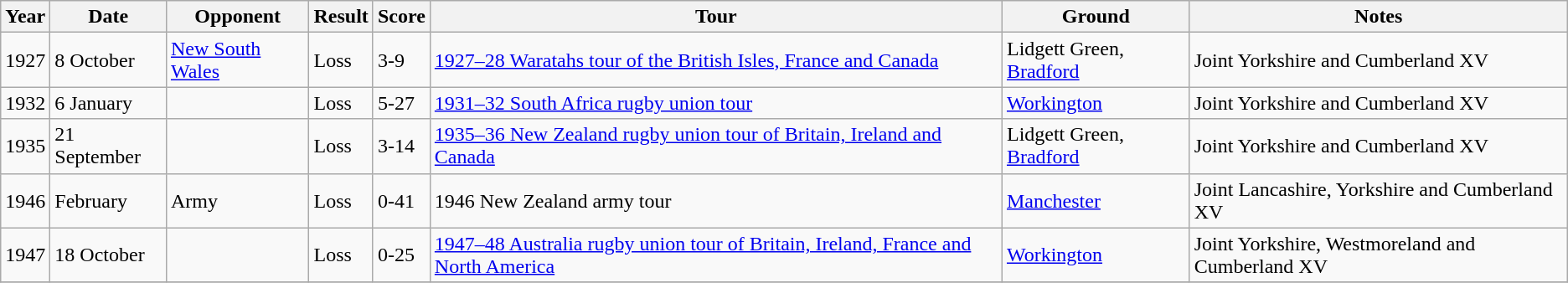<table class="sortable wikitable plainrowheaders">
<tr>
<th>Year</th>
<th>Date</th>
<th>Opponent</th>
<th>Result</th>
<th>Score</th>
<th>Tour</th>
<th>Ground</th>
<th>Notes</th>
</tr>
<tr>
<td>1927</td>
<td>8 October</td>
<td> <a href='#'>New South Wales</a></td>
<td>Loss</td>
<td>3-9</td>
<td><a href='#'>1927–28 Waratahs tour of the British Isles, France and Canada</a></td>
<td>Lidgett Green, <a href='#'>Bradford</a></td>
<td>Joint Yorkshire and Cumberland XV</td>
</tr>
<tr>
<td>1932</td>
<td>6 January</td>
<td></td>
<td>Loss</td>
<td>5-27</td>
<td><a href='#'>1931–32 South Africa rugby union tour</a></td>
<td><a href='#'>Workington</a></td>
<td>Joint Yorkshire and Cumberland XV</td>
</tr>
<tr>
<td>1935</td>
<td>21 September</td>
<td></td>
<td>Loss</td>
<td>3-14</td>
<td><a href='#'>1935–36 New Zealand rugby union tour of Britain, Ireland and Canada</a></td>
<td>Lidgett Green, <a href='#'>Bradford</a></td>
<td>Joint Yorkshire and Cumberland XV</td>
</tr>
<tr>
<td>1946</td>
<td>February</td>
<td> Army</td>
<td>Loss</td>
<td>0-41</td>
<td>1946 New Zealand army tour</td>
<td><a href='#'>Manchester</a></td>
<td>Joint Lancashire, Yorkshire and Cumberland XV</td>
</tr>
<tr>
<td>1947</td>
<td>18 October</td>
<td></td>
<td>Loss</td>
<td>0-25</td>
<td><a href='#'>1947–48 Australia rugby union tour of Britain, Ireland, France and North America</a></td>
<td><a href='#'>Workington</a></td>
<td>Joint Yorkshire, Westmoreland and Cumberland XV</td>
</tr>
<tr>
</tr>
</table>
